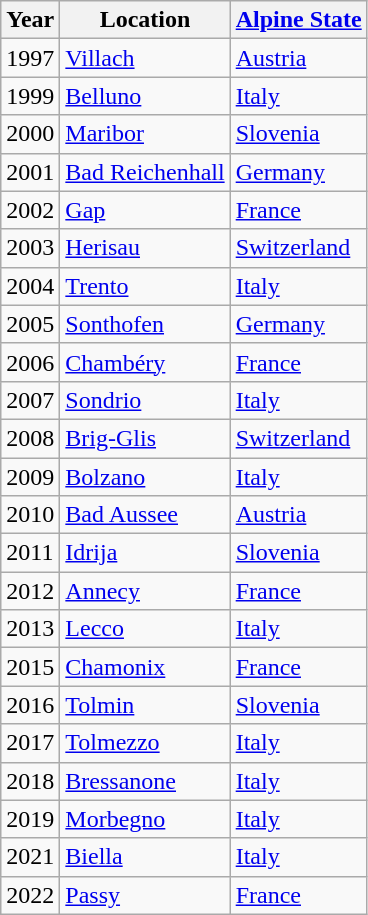<table class="wikitable sortable">
<tr>
<th>Year</th>
<th>Location</th>
<th><a href='#'>Alpine State</a></th>
</tr>
<tr>
<td>1997</td>
<td><a href='#'>Villach</a></td>
<td><a href='#'>Austria</a></td>
</tr>
<tr>
<td>1999</td>
<td><a href='#'>Belluno</a></td>
<td><a href='#'>Italy</a></td>
</tr>
<tr>
<td>2000</td>
<td><a href='#'>Maribor</a></td>
<td><a href='#'>Slovenia</a></td>
</tr>
<tr>
<td>2001</td>
<td><a href='#'>Bad Reichenhall</a></td>
<td><a href='#'>Germany</a></td>
</tr>
<tr>
<td>2002</td>
<td><a href='#'>Gap</a></td>
<td><a href='#'>France</a></td>
</tr>
<tr>
<td>2003</td>
<td><a href='#'>Herisau</a></td>
<td><a href='#'>Switzerland</a></td>
</tr>
<tr>
<td>2004</td>
<td><a href='#'>Trento</a></td>
<td><a href='#'>Italy</a></td>
</tr>
<tr>
<td>2005</td>
<td><a href='#'>Sonthofen</a></td>
<td><a href='#'>Germany</a></td>
</tr>
<tr>
<td>2006</td>
<td><a href='#'>Chambéry</a></td>
<td><a href='#'>France</a></td>
</tr>
<tr>
<td>2007</td>
<td><a href='#'>Sondrio</a></td>
<td><a href='#'>Italy</a></td>
</tr>
<tr>
<td>2008</td>
<td><a href='#'>Brig-Glis</a></td>
<td><a href='#'>Switzerland</a></td>
</tr>
<tr>
<td>2009</td>
<td><a href='#'>Bolzano</a></td>
<td><a href='#'>Italy</a></td>
</tr>
<tr>
<td>2010</td>
<td><a href='#'>Bad Aussee</a></td>
<td><a href='#'>Austria</a></td>
</tr>
<tr>
<td>2011</td>
<td><a href='#'>Idrija</a></td>
<td><a href='#'>Slovenia</a></td>
</tr>
<tr>
<td>2012</td>
<td><a href='#'>Annecy</a></td>
<td><a href='#'>France</a></td>
</tr>
<tr>
<td>2013</td>
<td><a href='#'>Lecco</a></td>
<td><a href='#'>Italy</a></td>
</tr>
<tr>
<td>2015</td>
<td><a href='#'>Chamonix</a></td>
<td><a href='#'>France</a></td>
</tr>
<tr>
<td>2016</td>
<td><a href='#'>Tolmin</a></td>
<td><a href='#'>Slovenia</a></td>
</tr>
<tr>
<td>2017</td>
<td><a href='#'>Tolmezzo</a></td>
<td><a href='#'>Italy</a></td>
</tr>
<tr>
<td>2018</td>
<td><a href='#'>Bressanone</a></td>
<td><a href='#'>Italy</a></td>
</tr>
<tr>
<td>2019</td>
<td><a href='#'>Morbegno</a></td>
<td><a href='#'>Italy</a></td>
</tr>
<tr>
<td>2021</td>
<td><a href='#'>Biella</a></td>
<td><a href='#'>Italy</a></td>
</tr>
<tr>
<td>2022</td>
<td><a href='#'>Passy</a></td>
<td><a href='#'>France</a></td>
</tr>
</table>
